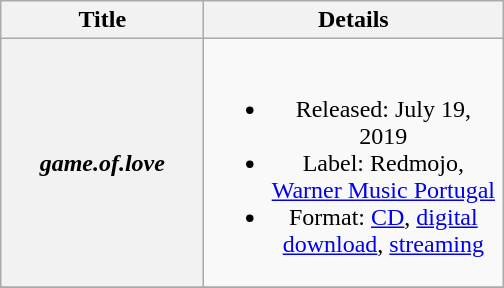<table class="wikitable plainrowheaders" style="text-align:center;">
<tr>
<th scope="col" style="width:8em;">Title</th>
<th scope="col" style="width:12em;">Details</th>
</tr>
<tr>
<th scope="row"><em>game.of.love</em></th>
<td><br><ul><li>Released: July 19, 2019</li><li>Label: Redmojo, <a href='#'>Warner Music Portugal</a></li><li>Format: <a href='#'>CD</a>, <a href='#'>digital download</a>, <a href='#'>streaming</a></li></ul></td>
</tr>
<tr>
</tr>
</table>
